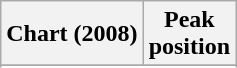<table class="wikitable sortable plainrowheaders">
<tr>
<th>Chart (2008)</th>
<th>Peak<br>position</th>
</tr>
<tr>
</tr>
<tr>
</tr>
<tr>
</tr>
<tr>
</tr>
<tr>
</tr>
<tr>
</tr>
<tr>
</tr>
<tr>
</tr>
<tr>
</tr>
<tr>
</tr>
<tr>
</tr>
<tr>
</tr>
<tr>
</tr>
</table>
